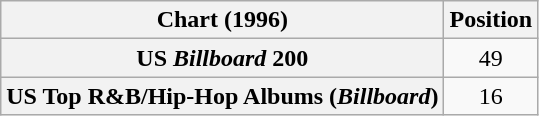<table class="wikitable sortable plainrowheaders" style="text-align:center;">
<tr>
<th scope="col">Chart (1996)</th>
<th scope="col">Position</th>
</tr>
<tr>
<th scope="row">US <em>Billboard</em> 200</th>
<td>49</td>
</tr>
<tr>
<th scope="row">US Top R&B/Hip-Hop Albums (<em>Billboard</em>)</th>
<td>16</td>
</tr>
</table>
